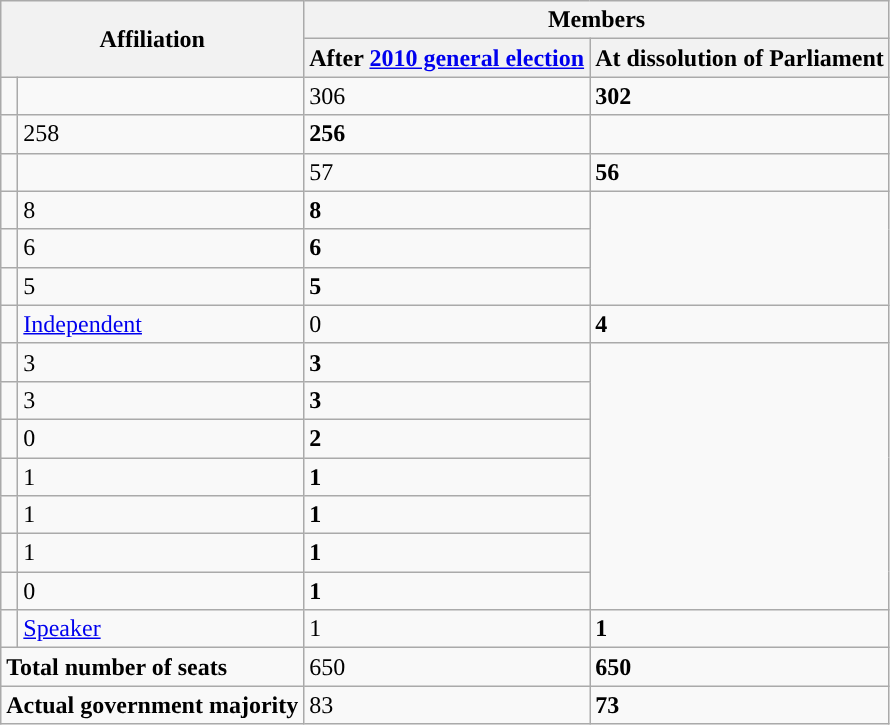<table class="wikitable">
<tr>
<th colspan="2" rowspan="2" style="vertical-align:middle;">Affiliation</th>
<th colspan="2" style="vertical-align:top;">Members</th>
</tr>
<tr>
<th>After <a href='#'>2010 general election</a></th>
<th>At dissolution of Parliament</th>
</tr>
<tr>
<td style="width: 4px" bgcolor=></td>
<td style="text-align: left;" scope="row"><a href='#'></a></td>
<td>306</td>
<td><strong>302</strong></td>
</tr>
<tr>
<td></td>
<td>258</td>
<td><strong>256</strong></td>
</tr>
<tr>
<td style="width: 4px" bgcolor=></td>
<td style="text-align: left;" scope="row"><a href='#'></a></td>
<td>57</td>
<td><strong>56</strong></td>
</tr>
<tr>
<td></td>
<td>8</td>
<td><strong>8</strong></td>
</tr>
<tr>
<td></td>
<td>6</td>
<td><strong>6</strong></td>
</tr>
<tr>
<td></td>
<td>5</td>
<td><strong>5</strong></td>
</tr>
<tr>
<td style="background-color:"> </td>
<td><a href='#'>Independent</a> <br></td>
<td>0</td>
<td><strong>4</strong></td>
</tr>
<tr>
<td></td>
<td>3</td>
<td><strong>3</strong></td>
</tr>
<tr>
<td></td>
<td>3</td>
<td><strong>3</strong></td>
</tr>
<tr>
<td></td>
<td>0</td>
<td><strong>2</strong></td>
</tr>
<tr>
<td></td>
<td>1</td>
<td><strong>1</strong></td>
</tr>
<tr>
<td></td>
<td>1</td>
<td><strong>1</strong></td>
</tr>
<tr>
<td></td>
<td>1</td>
<td><strong>1</strong></td>
</tr>
<tr>
<td></td>
<td>0</td>
<td><strong>1</strong></td>
</tr>
<tr>
<td style="background-color:"> </td>
<td><a href='#'>Speaker</a><br></td>
<td>1</td>
<td><strong>1</strong></td>
</tr>
<tr>
<td colspan="2" rowspan="1"><strong>Total number of seats</strong><br></td>
<td>650</td>
<td><strong>650</strong></td>
</tr>
<tr>
<td colspan="2" rowspan="1"><strong>Actual government majority</strong><br></td>
<td>83</td>
<td><strong>73</strong></td>
</tr>
</table>
